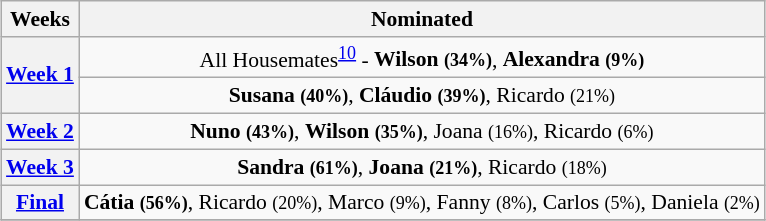<table class="wikitable" style="font-size:90%; text-align:center; margin-left: auto; margin-right: auto">
<tr>
<th>Weeks</th>
<th>Nominated</th>
</tr>
<tr>
<th rowspan=2><a href='#'>Week 1</a></th>
<td>All Housemates<sup><a href='#'>10</a></sup> - <strong>Wilson <small>(34%)</small></strong>, <strong>Alexandra <small>(9%)</small></strong></td>
</tr>
<tr>
<td><strong>Susana <small>(40%)</small></strong>, <strong>Cláudio <small>(39%)</small></strong>, Ricardo <small>(21%)</small></td>
</tr>
<tr>
<th><a href='#'>Week 2</a></th>
<td><strong>Nuno <small>(43%)</small></strong>, <strong>Wilson <small>(35%)</small></strong>, Joana <small>(16%)</small>, Ricardo <small>(6%)</small></td>
</tr>
<tr>
<th><a href='#'>Week 3</a></th>
<td><strong>Sandra <small>(61%)</small></strong>, <strong>Joana <small>(21%)</small></strong>, Ricardo <small>(18%)</small></td>
</tr>
<tr>
<th><a href='#'>Final</a></th>
<td><strong>Cátia <small>(56%)</small></strong>, Ricardo <small>(20%)</small>, Marco <small>(9%)</small>, Fanny <small>(8%)</small>, Carlos <small>(5%)</small>, Daniela <small>(2%)</small></td>
</tr>
<tr>
</tr>
</table>
